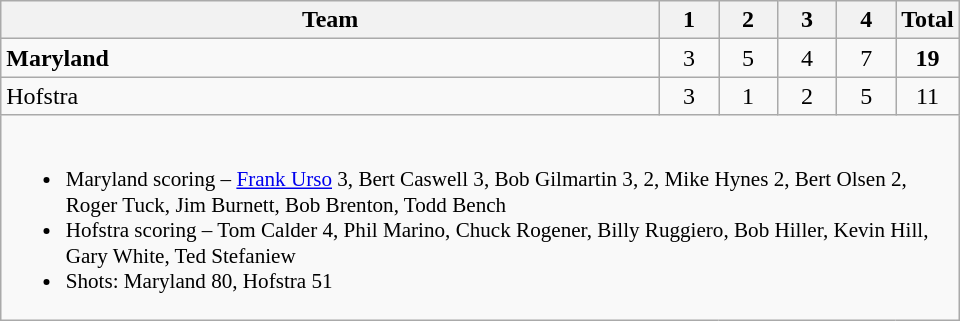<table class="wikitable" style="text-align:center; max-width:40em">
<tr>
<th>Team</th>
<th style="width:2em">1</th>
<th style="width:2em">2</th>
<th style="width:2em">3</th>
<th style="width:2em">4</th>
<th style="width:2em">Total</th>
</tr>
<tr>
<td style="text-align:left"><strong>Maryland</strong></td>
<td>3</td>
<td>5</td>
<td>4</td>
<td>7</td>
<td><strong>19</strong></td>
</tr>
<tr>
<td style="text-align:left">Hofstra</td>
<td>3</td>
<td>1</td>
<td>2</td>
<td>5</td>
<td>11</td>
</tr>
<tr>
<td colspan=6 style="text-align:left; font-size:88%;"><br><ul><li>Maryland scoring – <a href='#'>Frank Urso</a> 3, Bert Caswell 3, Bob Gilmartin 3,  2, Mike Hynes 2, Bert Olsen 2, Roger Tuck, Jim Burnett, Bob Brenton, Todd Bench</li><li>Hofstra scoring – Tom Calder 4, Phil Marino, Chuck Rogener, Billy Ruggiero, Bob Hiller, Kevin Hill, Gary White, Ted Stefaniew</li><li>Shots: Maryland 80, Hofstra 51</li></ul></td>
</tr>
</table>
